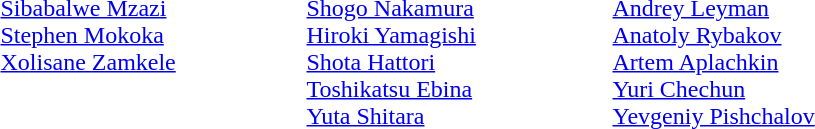<table>
<tr>
<td width=200 valign=top><em></em><br><a href='#'>Sibabalwe Mzazi</a><br><a href='#'>Stephen Mokoka</a><br><a href='#'>Xolisane Zamkele</a></td>
<td width=200 valign=top><em></em><br><a href='#'>Shogo Nakamura</a><br><a href='#'>Hiroki Yamagishi</a><br><a href='#'>Shota Hattori</a><br><a href='#'>Toshikatsu Ebina</a><br><a href='#'>Yuta Shitara</a></td>
<td width=200 valign=top><em></em><br><a href='#'>Andrey Leyman</a><br><a href='#'>Anatoly Rybakov</a><br><a href='#'>Artem Aplachkin</a><br><a href='#'>Yuri Chechun</a><br><a href='#'>Yevgeniy Pishchalov</a></td>
</tr>
</table>
